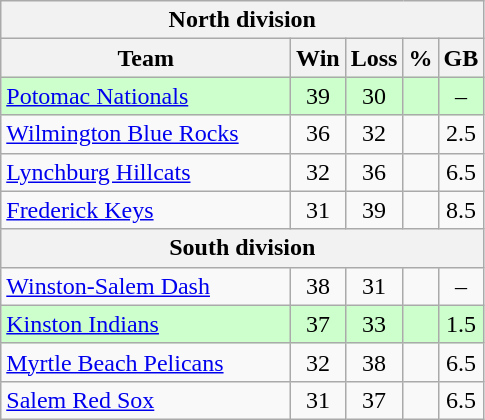<table class="wikitable">
<tr>
<th colspan="5">North division</th>
</tr>
<tr>
<th width="60%">Team</th>
<th>Win</th>
<th>Loss</th>
<th>%</th>
<th>GB</th>
</tr>
<tr align=center bgcolor=ccffcc>
<td align=left><a href='#'>Potomac Nationals</a></td>
<td>39</td>
<td>30</td>
<td></td>
<td>–</td>
</tr>
<tr align=center>
<td align=left><a href='#'>Wilmington Blue Rocks</a></td>
<td>36</td>
<td>32</td>
<td></td>
<td>2.5</td>
</tr>
<tr align=center>
<td align=left><a href='#'>Lynchburg Hillcats</a></td>
<td>32</td>
<td>36</td>
<td></td>
<td>6.5</td>
</tr>
<tr align=center>
<td align=left><a href='#'>Frederick Keys</a></td>
<td>31</td>
<td>39</td>
<td></td>
<td>8.5</td>
</tr>
<tr>
<th colspan="5">South division</th>
</tr>
<tr align=center>
<td align=left><a href='#'>Winston-Salem Dash</a></td>
<td>38</td>
<td>31</td>
<td></td>
<td>–</td>
</tr>
<tr align=center bgcolor=ccffcc>
<td align=left><a href='#'>Kinston Indians</a></td>
<td>37</td>
<td>33</td>
<td></td>
<td>1.5</td>
</tr>
<tr align=center>
<td align=left><a href='#'>Myrtle Beach Pelicans</a></td>
<td>32</td>
<td>38</td>
<td></td>
<td>6.5</td>
</tr>
<tr align=center>
<td align=left><a href='#'>Salem Red Sox</a></td>
<td>31</td>
<td>37</td>
<td></td>
<td>6.5</td>
</tr>
</table>
